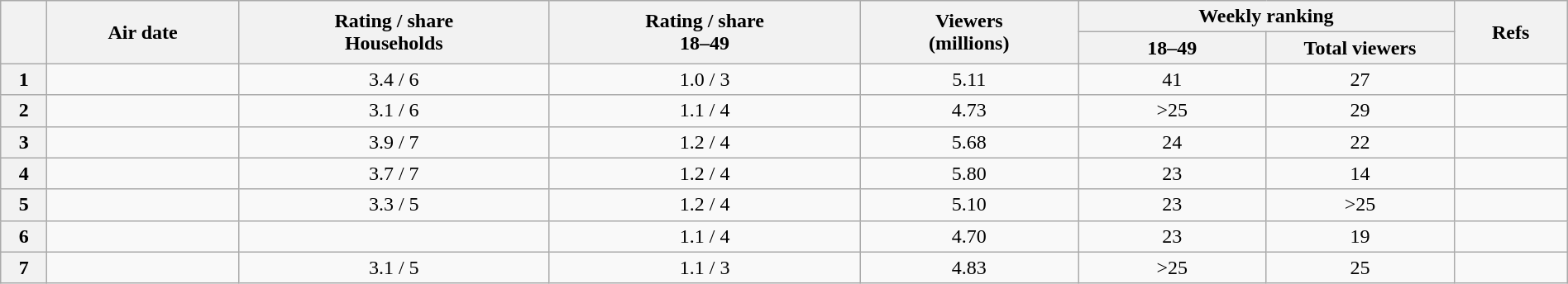<table class="wikitable" style="margin:0; width:100%; text-align:center;">
<tr>
<th scope="col" rowspan=2></th>
<th scope="col" rowspan=2>Air date</th>
<th scope="col" rowspan=2>Rating / share<br>Households</th>
<th scope="col" rowspan=2>Rating / share<br>18–49</th>
<th scope="col" rowspan=2>Viewers<br>(millions)</th>
<th scope="colgroup" colspan=2>Weekly ranking</th>
<th scope="col" rowspan=2>Refs</th>
</tr>
<tr>
<th scope="col">18–49</th>
<th scope="col">Total viewers</th>
</tr>
<tr>
<th scope="row">1</th>
<td align="left"></td>
<td>3.4 / 6</td>
<td>1.0 / 3</td>
<td>5.11</td>
<td width="12%">41</td>
<td width="12%">27</td>
<td></td>
</tr>
<tr>
<th scope="row">2</th>
<td align="left"></td>
<td>3.1 / 6</td>
<td>1.1 / 4</td>
<td>4.73</td>
<td>>25</td>
<td>29</td>
<td></td>
</tr>
<tr>
<th scope="row">3</th>
<td align="left"></td>
<td>3.9 / 7</td>
<td>1.2 / 4</td>
<td>5.68</td>
<td>24</td>
<td>22</td>
<td></td>
</tr>
<tr>
<th scope="row" style="text-align:center;">4</th>
<td align="left"></td>
<td>3.7 / 7</td>
<td>1.2 / 4</td>
<td>5.80</td>
<td>23</td>
<td>14</td>
<td></td>
</tr>
<tr>
<th scope="row" style="text-align:center;">5</th>
<td align="left"></td>
<td>3.3 / 5</td>
<td>1.2 / 4</td>
<td>5.10</td>
<td>23</td>
<td>>25</td>
<td></td>
</tr>
<tr>
<th scope="row" style="text-align:center;">6</th>
<td align="left"></td>
<td></td>
<td>1.1 / 4</td>
<td>4.70</td>
<td>23</td>
<td>19</td>
<td></td>
</tr>
<tr>
<th scope="row" style="text-align:center;">7</th>
<td align="left"></td>
<td>3.1 / 5</td>
<td>1.1 / 3</td>
<td>4.83</td>
<td>>25</td>
<td>25</td>
<td></td>
</tr>
</table>
